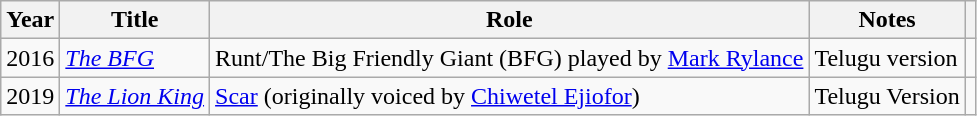<table class="wikitable sortable">
<tr>
<th scope="col">Year</th>
<th scope="col">Title</th>
<th scope="col">Role</th>
<th scope="col" class="unsortable">Notes</th>
<th scope="col" class="unsortable"></th>
</tr>
<tr>
<td>2016</td>
<td><em><a href='#'>The BFG</a></em></td>
<td>Runt/The Big Friendly Giant (BFG) played by <a href='#'>Mark Rylance</a></td>
<td>Telugu version</td>
<td></td>
</tr>
<tr>
<td>2019</td>
<td><em><a href='#'>The Lion King</a></em></td>
<td><a href='#'>Scar</a> (originally voiced by <a href='#'>Chiwetel Ejiofor</a>)</td>
<td>Telugu Version</td>
<td></td>
</tr>
</table>
